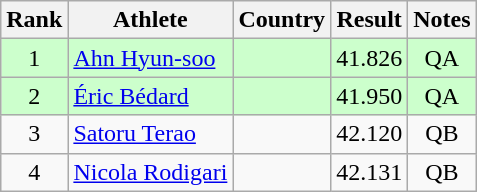<table class="wikitable sortable" style="text-align:center">
<tr>
<th>Rank</th>
<th>Athlete</th>
<th>Country</th>
<th>Result</th>
<th>Notes</th>
</tr>
<tr bgcolor=ccffcc>
<td>1</td>
<td align=left><a href='#'>Ahn Hyun-soo</a></td>
<td></td>
<td>41.826</td>
<td>QA</td>
</tr>
<tr bgcolor=ccffcc>
<td>2</td>
<td align=left><a href='#'>Éric Bédard</a></td>
<td></td>
<td>41.950</td>
<td>QA</td>
</tr>
<tr>
<td>3</td>
<td align=left><a href='#'>Satoru Terao</a></td>
<td></td>
<td>42.120</td>
<td>QB</td>
</tr>
<tr>
<td>4</td>
<td align=left><a href='#'>Nicola Rodigari</a></td>
<td></td>
<td>42.131</td>
<td>QB</td>
</tr>
</table>
